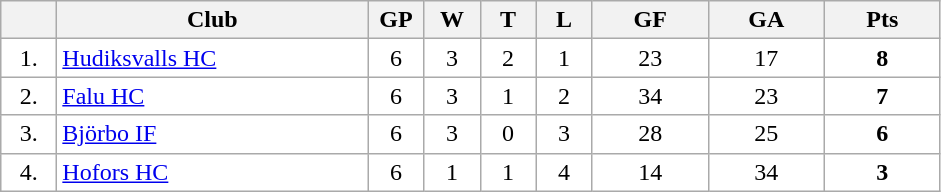<table class="wikitable">
<tr>
<th width="30"></th>
<th width="200">Club</th>
<th width="30">GP</th>
<th width="30">W</th>
<th width="30">T</th>
<th width="30">L</th>
<th width="70">GF</th>
<th width="70">GA</th>
<th width="70">Pts</th>
</tr>
<tr bgcolor="#FFFFFF" align="center">
<td>1.</td>
<td align="left"><a href='#'>Hudiksvalls HC</a></td>
<td>6</td>
<td>3</td>
<td>2</td>
<td>1</td>
<td>23</td>
<td>17</td>
<td><strong>8</strong></td>
</tr>
<tr bgcolor="#FFFFFF" align="center">
<td>2.</td>
<td align="left"><a href='#'>Falu HC</a></td>
<td>6</td>
<td>3</td>
<td>1</td>
<td>2</td>
<td>34</td>
<td>23</td>
<td><strong>7</strong></td>
</tr>
<tr bgcolor="#FFFFFF" align="center">
<td>3.</td>
<td align="left"><a href='#'>Björbo IF</a></td>
<td>6</td>
<td>3</td>
<td>0</td>
<td>3</td>
<td>28</td>
<td>25</td>
<td><strong>6</strong></td>
</tr>
<tr bgcolor="#FFFFFF" align="center">
<td>4.</td>
<td align="left"><a href='#'>Hofors HC</a></td>
<td>6</td>
<td>1</td>
<td>1</td>
<td>4</td>
<td>14</td>
<td>34</td>
<td><strong>3</strong></td>
</tr>
</table>
